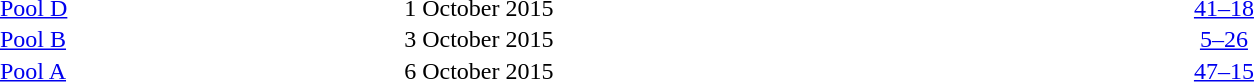<table style="width:100%;" cellspacing="1">
<tr>
<th width=10%></th>
<th width=15%></th>
<th width=25%></th>
<th width=10%></th>
<th width=25%></th>
</tr>
<tr>
<td align=left><a href='#'>Pool D</a></td>
<td align=right>1 October 2015</td>
<td align=right></td>
<td align=center><a href='#'>41–18</a></td>
<td></td>
</tr>
<tr>
<td align=left><a href='#'>Pool B</a></td>
<td align=right>3 October 2015</td>
<td align=right></td>
<td align=center><a href='#'>5–26</a></td>
<td></td>
</tr>
<tr>
<td align=left><a href='#'>Pool A</a></td>
<td align=right>6 October 2015</td>
<td align=right></td>
<td align="center"><a href='#'>47–15</a></td>
<td></td>
</tr>
</table>
